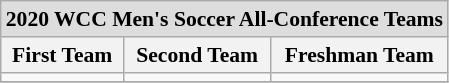<table class="wikitable" style="white-space:nowrap; font-size:90%;">
<tr>
<td colspan="7" style="text-align:center; background:#ddd;"><strong>2020 WCC Men's Soccer All-Conference Teams</strong></td>
</tr>
<tr>
<th>First Team</th>
<th>Second Team</th>
<th>Freshman Team</th>
</tr>
<tr>
<td></td>
<td></td>
<td></td>
</tr>
<tr>
</tr>
</table>
